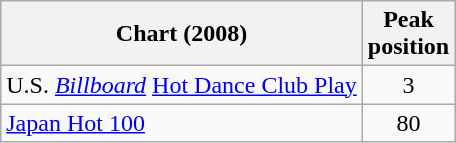<table class="wikitable sortable">
<tr>
<th>Chart (2008)</th>
<th>Peak<br>position</th>
</tr>
<tr>
<td>U.S. <em><a href='#'>Billboard</a></em> <a href='#'>Hot Dance Club Play</a></td>
<td style="text-align:center;">3</td>
</tr>
<tr>
<td><a href='#'>Japan Hot 100</a></td>
<td style="text-align:center;">80</td>
</tr>
</table>
